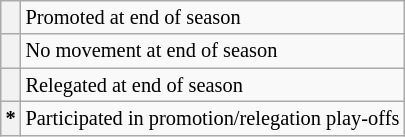<table class="wikitable" style="font-size:85%">
<tr>
<th></th>
<td>Promoted at end of season</td>
</tr>
<tr>
<th></th>
<td>No movement at end of season</td>
</tr>
<tr>
<th></th>
<td>Relegated at end of season</td>
</tr>
<tr>
<th>*</th>
<td>Participated in promotion/relegation play-offs</td>
</tr>
</table>
